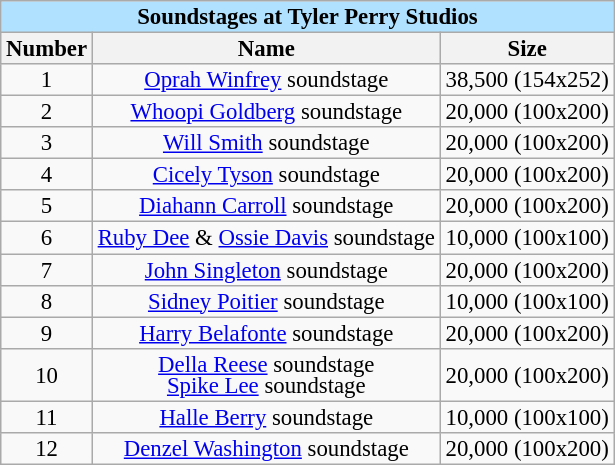<table class="wikitable sortable collapsible collapsed" style="text-align:center;font-size:95%;line-height:14px;">
<tr>
<td colspan="3" style="color:black; vertical-align:top; text-align:center; background-color:#B0E2FF;" class="table-no"><strong>Soundstages at Tyler Perry Studios</strong></td>
</tr>
<tr>
<th>Number</th>
<th>Name</th>
<th>Size<br></th>
</tr>
<tr>
<td>1</td>
<td><a href='#'>Oprah Winfrey</a> soundstage</td>
<td>38,500 (154x252)</td>
</tr>
<tr>
<td>2</td>
<td><a href='#'>Whoopi Goldberg</a> soundstage</td>
<td>20,000 (100x200)</td>
</tr>
<tr>
<td>3</td>
<td><a href='#'>Will Smith</a> soundstage</td>
<td>20,000 (100x200)</td>
</tr>
<tr>
<td>4</td>
<td><a href='#'>Cicely Tyson</a> soundstage</td>
<td>20,000 (100x200)</td>
</tr>
<tr>
<td>5</td>
<td><a href='#'>Diahann Carroll</a> soundstage</td>
<td>20,000 (100x200)</td>
</tr>
<tr>
<td>6</td>
<td><a href='#'>Ruby Dee</a> & <a href='#'>Ossie Davis</a> soundstage</td>
<td>10,000 (100x100)</td>
</tr>
<tr>
<td>7</td>
<td><a href='#'>John Singleton</a> soundstage</td>
<td>20,000 (100x200)</td>
</tr>
<tr>
<td>8</td>
<td><a href='#'>Sidney Poitier</a> soundstage</td>
<td>10,000 (100x100)</td>
</tr>
<tr>
<td>9</td>
<td><a href='#'>Harry Belafonte</a> soundstage</td>
<td>20,000 (100x200)</td>
</tr>
<tr>
<td>10</td>
<td><a href='#'>Della Reese</a> soundstage <br><a href='#'>Spike Lee</a> soundstage </td>
<td>20,000 (100x200)</td>
</tr>
<tr>
<td>11</td>
<td><a href='#'>Halle Berry</a> soundstage</td>
<td>10,000 (100x100)</td>
</tr>
<tr>
<td>12</td>
<td><a href='#'>Denzel Washington</a> soundstage</td>
<td>20,000 (100x200)</td>
</tr>
</table>
